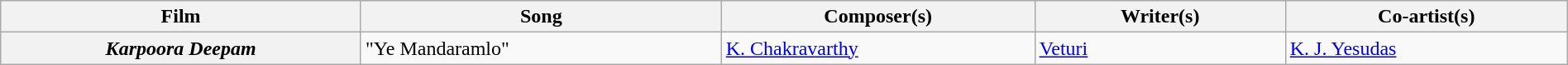<table class="wikitable plainrowheaders" width="100%" textcolor:#000;">
<tr>
<th scope="col" width=23%><strong>Film</strong></th>
<th scope="col" width=23%><strong>Song</strong></th>
<th scope="col" width=20%><strong>Composer(s)</strong></th>
<th scope="col" width=16%><strong>Writer(s)</strong></th>
<th scope="col" width=18%><strong>Co-artist(s)</strong></th>
</tr>
<tr>
<th><em>Karpoora Deepam</em></th>
<td>"Ye Mandaramlo"</td>
<td><a href='#'>K. Chakravarthy</a></td>
<td><a href='#'>Veturi</a></td>
<td><a href='#'>K. J. Yesudas</a></td>
</tr>
</table>
